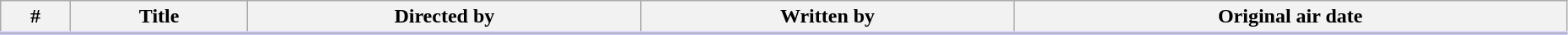<table class="wikitable" width="98%" style="background:#FFF;">
<tr style="border-bottom:3px solid #CCF">
<th>#</th>
<th>Title</th>
<th>Directed by</th>
<th>Written by</th>
<th>Original air date</th>
</tr>
<tr>
</tr>
</table>
